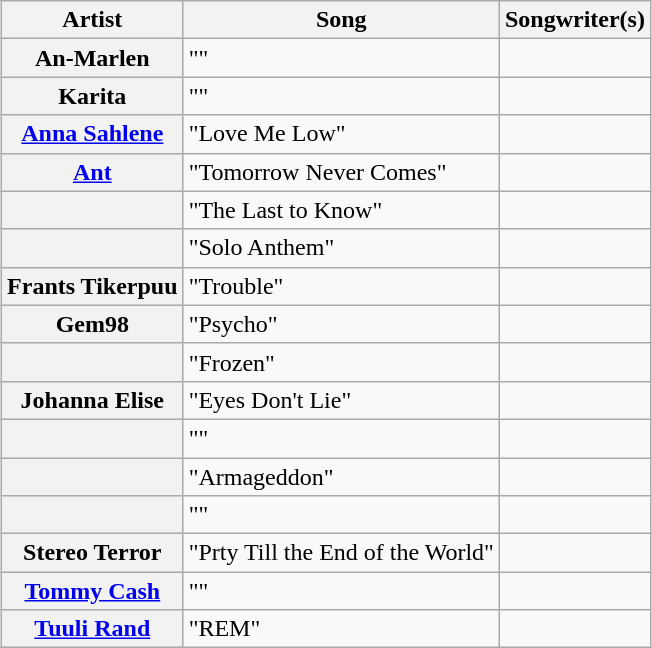<table class="wikitable sortable plainrowheaders" style="margin: 1em auto 1em auto;">
<tr>
<th scope="col">Artist</th>
<th scope="col">Song</th>
<th scope="col" class="unsortable">Songwriter(s)</th>
</tr>
<tr>
<th scope="row">An-Marlen</th>
<td>""</td>
<td></td>
</tr>
<tr>
<th scope="row">  Karita</th>
<td>""</td>
<td></td>
</tr>
<tr>
<th scope="row"><a href='#'>Anna Sahlene</a></th>
<td>"Love Me Low"</td>
<td></td>
</tr>
<tr>
<th scope="row"><a href='#'>Ant</a></th>
<td>"Tomorrow Never Comes"</td>
<td></td>
</tr>
<tr>
<th scope="row"></th>
<td>"The Last to Know"</td>
<td></td>
</tr>
<tr>
<th scope="row"></th>
<td>"Solo Anthem"</td>
<td></td>
</tr>
<tr>
<th scope="row">Frants Tikerpuu</th>
<td>"Trouble"</td>
<td></td>
</tr>
<tr>
<th scope="row">Gem98</th>
<td>"Psycho"</td>
<td></td>
</tr>
<tr>
<th scope="row"></th>
<td>"Frozen"</td>
<td></td>
</tr>
<tr>
<th scope="row">Johanna Elise</th>
<td>"Eyes Don't Lie"</td>
<td></td>
</tr>
<tr>
<th scope="row"></th>
<td>""</td>
<td></td>
</tr>
<tr>
<th scope="row"></th>
<td>"Armageddon"</td>
<td></td>
</tr>
<tr>
<th scope="row">  </th>
<td>""</td>
<td></td>
</tr>
<tr>
<th scope="row">Stereo Terror</th>
<td>"Prty Till the End of the World"</td>
<td></td>
</tr>
<tr>
<th scope="row"><a href='#'>Tommy Cash</a></th>
<td>""</td>
<td></td>
</tr>
<tr>
<th scope="row"><a href='#'>Tuuli Rand</a></th>
<td>"REM"</td>
<td></td>
</tr>
</table>
